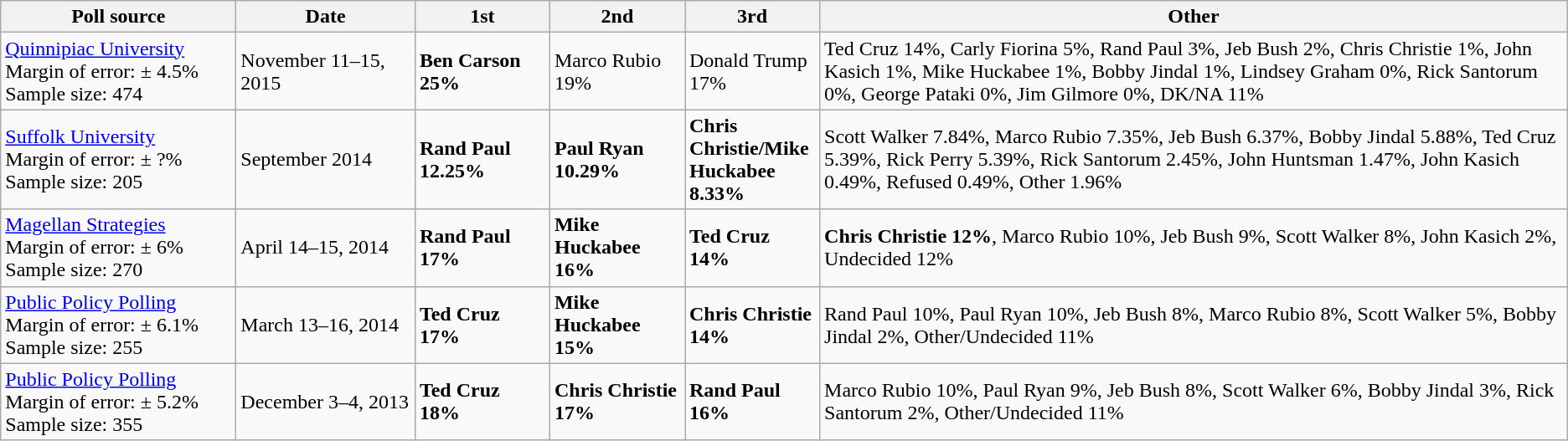<table class="wikitable">
<tr>
<th style="width:180px;">Poll source</th>
<th style="width:135px;">Date</th>
<th style="width:100px;">1st</th>
<th style="width:100px;">2nd</th>
<th style="width:100px;">3rd</th>
<th>Other</th>
</tr>
<tr>
<td><a href='#'>Quinnipiac University</a><br>Margin of error: ± 4.5%<br>Sample size: 474</td>
<td>November 11–15, 2015</td>
<td><strong>Ben Carson<br>25%</strong></td>
<td>Marco Rubio<br>19%</td>
<td>Donald Trump<br>17%</td>
<td>Ted Cruz 14%, Carly Fiorina 5%, Rand Paul 3%, Jeb Bush 2%, Chris Christie 1%, John Kasich 1%, Mike Huckabee 1%, Bobby Jindal 1%, Lindsey Graham 0%, Rick Santorum 0%, George Pataki 0%, Jim Gilmore 0%, DK/NA 11%</td>
</tr>
<tr>
<td><a href='#'>Suffolk University</a><br>Margin of error: ± ?%<br>Sample size: 205</td>
<td>September 2014</td>
<td><strong>Rand Paul<br>12.25%</strong></td>
<td><strong>Paul Ryan<br>10.29%</strong></td>
<td><strong>Chris Christie/Mike Huckabee<br>8.33%</strong></td>
<td>Scott Walker 7.84%, Marco Rubio 7.35%, Jeb Bush 6.37%, Bobby Jindal 5.88%, Ted Cruz 5.39%, Rick Perry 5.39%, Rick Santorum 2.45%, John Huntsman 1.47%, John Kasich 0.49%, Refused 0.49%, Other 1.96%</td>
</tr>
<tr>
<td><a href='#'>Magellan Strategies</a><br>Margin of error: ± 6%<br>Sample size: 270</td>
<td>April 14–15, 2014</td>
<td><strong>Rand Paul<br>17%</strong></td>
<td><strong>Mike Huckabee<br>16%</strong></td>
<td><strong>Ted Cruz<br>14%</strong></td>
<td><span><strong>Chris Christie 12%</strong></span>, Marco Rubio 10%, Jeb Bush 9%, Scott Walker 8%, John Kasich 2%, Undecided 12%</td>
</tr>
<tr>
<td><a href='#'>Public Policy Polling</a><br>Margin of error: ± 6.1%<br>Sample size: 255</td>
<td>March 13–16, 2014</td>
<td><strong>Ted Cruz<br>17%</strong></td>
<td><strong>Mike Huckabee<br>15%</strong></td>
<td><strong>Chris Christie<br>14%</strong></td>
<td>Rand Paul 10%, Paul Ryan 10%, Jeb Bush 8%, Marco Rubio 8%, Scott Walker 5%, Bobby Jindal 2%, Other/Undecided 11%</td>
</tr>
<tr>
<td><a href='#'>Public Policy Polling</a><br>Margin of error: ± 5.2%<br>Sample size: 355</td>
<td>December 3–4, 2013</td>
<td><strong>Ted Cruz<br>18%</strong></td>
<td><strong>Chris Christie<br>17%</strong></td>
<td><strong>Rand Paul<br>16%</strong></td>
<td>Marco Rubio 10%, Paul Ryan 9%, Jeb Bush 8%, Scott Walker 6%, Bobby Jindal 3%, Rick Santorum 2%, Other/Undecided 11%</td>
</tr>
</table>
